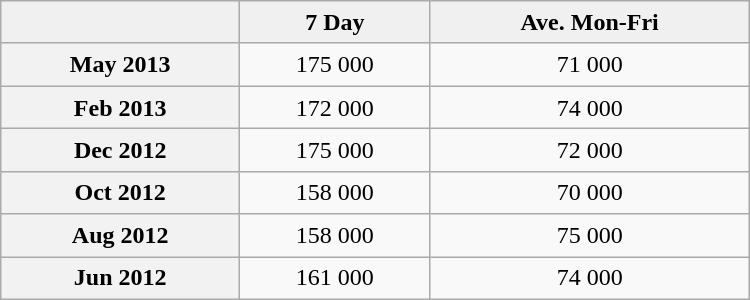<table class="wikitable sortable" style="text-align:center; width:500px; height:200px;">
<tr>
<td align="center" style="background:#f0f0f0;"></td>
<td align="center" style="background:#f0f0f0;"><strong>7 Day</strong></td>
<td align="center" style="background:#f0f0f0;"><strong>Ave. Mon-Fri</strong></td>
</tr>
<tr>
<th scope="row">May 2013</th>
<td>175 000</td>
<td>71 000</td>
</tr>
<tr>
<th scope="row">Feb 2013</th>
<td>172 000</td>
<td>74 000</td>
</tr>
<tr>
<th scope="row">Dec 2012</th>
<td>175 000</td>
<td>72 000</td>
</tr>
<tr>
<th scope="row">Oct 2012</th>
<td>158 000</td>
<td>70 000</td>
</tr>
<tr>
<th scope="row">Aug 2012</th>
<td>158 000</td>
<td>75 000</td>
</tr>
<tr>
<th scope="row">Jun 2012</th>
<td>161 000</td>
<td>74 000</td>
</tr>
</table>
